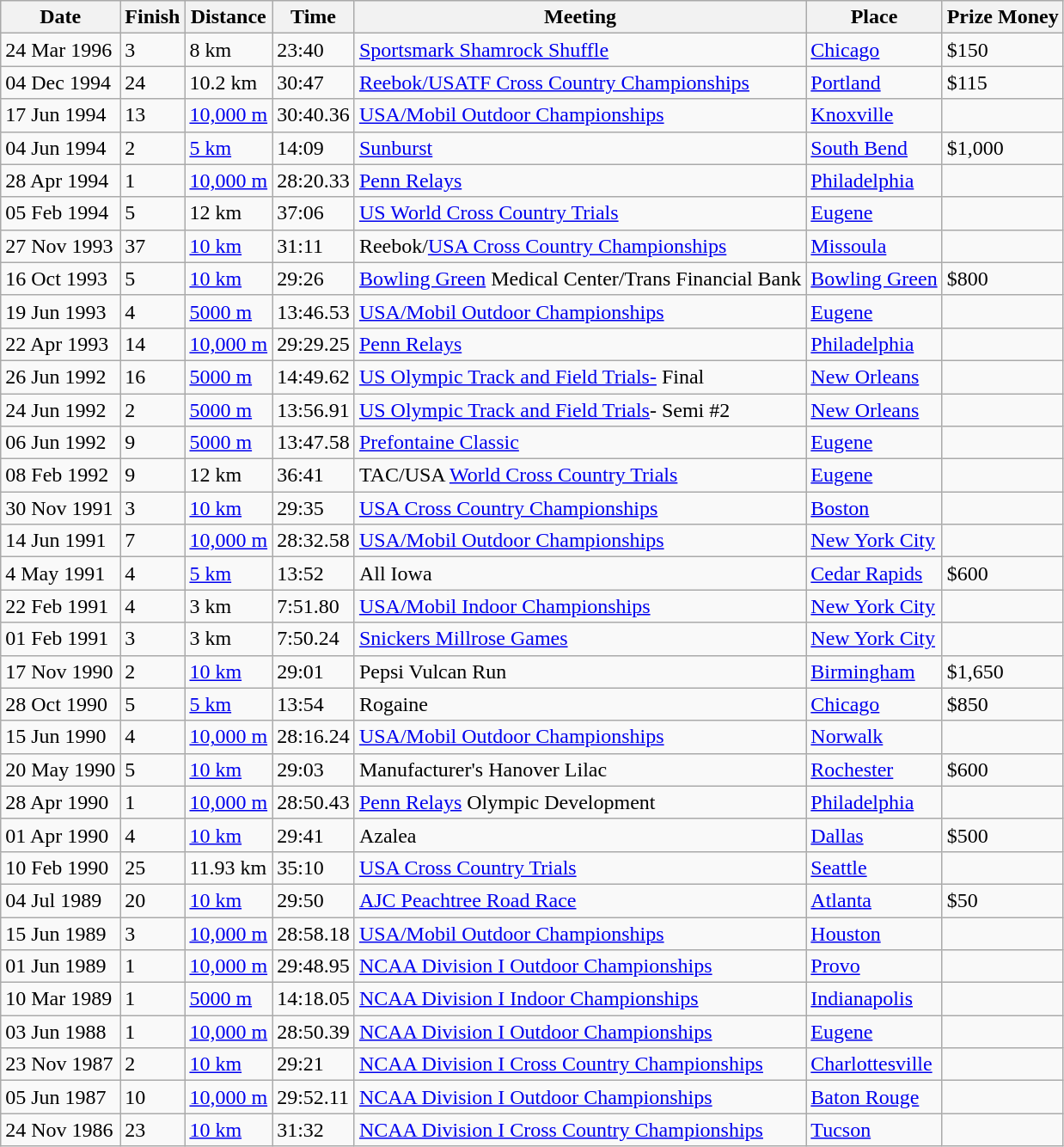<table class="wikitable">
<tr>
<th>Date</th>
<th>Finish</th>
<th>Distance</th>
<th>Time</th>
<th>Meeting</th>
<th>Place</th>
<th>Prize Money</th>
</tr>
<tr>
<td>24 Mar 1996</td>
<td>3</td>
<td>8 km</td>
<td>23:40</td>
<td><a href='#'>Sportsmark Shamrock Shuffle</a></td>
<td><a href='#'>Chicago</a></td>
<td>$150</td>
</tr>
<tr>
<td>04 Dec 1994</td>
<td>24</td>
<td>10.2 km</td>
<td>30:47</td>
<td><a href='#'>Reebok/USATF Cross Country Championships</a></td>
<td><a href='#'>Portland</a></td>
<td>$115</td>
</tr>
<tr>
<td>17 Jun 1994</td>
<td>13</td>
<td><a href='#'>10,000 m</a></td>
<td>30:40.36</td>
<td><a href='#'>USA/Mobil Outdoor Championships</a></td>
<td><a href='#'>Knoxville</a></td>
<td></td>
</tr>
<tr>
<td>04 Jun 1994</td>
<td>2</td>
<td><a href='#'>5 km</a></td>
<td>14:09</td>
<td><a href='#'>Sunburst</a></td>
<td><a href='#'>South Bend</a></td>
<td>$1,000</td>
</tr>
<tr>
<td>28 Apr 1994</td>
<td>1</td>
<td><a href='#'>10,000 m</a></td>
<td>28:20.33</td>
<td><a href='#'>Penn Relays</a></td>
<td><a href='#'>Philadelphia</a></td>
<td></td>
</tr>
<tr>
<td>05 Feb 1994</td>
<td>5</td>
<td>12 km</td>
<td>37:06</td>
<td><a href='#'>US World Cross Country Trials</a></td>
<td><a href='#'>Eugene</a></td>
<td></td>
</tr>
<tr>
<td>27 Nov 1993</td>
<td>37</td>
<td><a href='#'>10 km</a></td>
<td>31:11</td>
<td>Reebok/<a href='#'>USA Cross Country Championships</a></td>
<td><a href='#'>Missoula</a></td>
<td></td>
</tr>
<tr>
<td>16 Oct 1993</td>
<td>5</td>
<td><a href='#'>10 km</a></td>
<td>29:26</td>
<td><a href='#'>Bowling Green</a> Medical Center/Trans Financial Bank</td>
<td><a href='#'>Bowling Green</a></td>
<td>$800</td>
</tr>
<tr>
<td>19 Jun 1993</td>
<td>4</td>
<td><a href='#'>5000 m</a></td>
<td>13:46.53</td>
<td><a href='#'>USA/Mobil Outdoor Championships</a></td>
<td><a href='#'>Eugene</a></td>
<td></td>
</tr>
<tr>
<td>22 Apr 1993</td>
<td>14</td>
<td><a href='#'>10,000 m</a></td>
<td>29:29.25</td>
<td><a href='#'>Penn Relays</a></td>
<td><a href='#'>Philadelphia</a></td>
<td></td>
</tr>
<tr>
<td>26 Jun 1992</td>
<td>16</td>
<td><a href='#'>5000 m</a></td>
<td>14:49.62</td>
<td><a href='#'>US Olympic Track and Field Trials-</a> Final</td>
<td><a href='#'>New Orleans</a></td>
<td></td>
</tr>
<tr>
<td>24 Jun 1992</td>
<td>2</td>
<td><a href='#'>5000 m</a></td>
<td>13:56.91</td>
<td><a href='#'>US Olympic Track and Field Trials</a>- Semi #2</td>
<td><a href='#'>New Orleans</a></td>
<td></td>
</tr>
<tr>
<td>06 Jun 1992</td>
<td>9</td>
<td><a href='#'>5000 m</a></td>
<td>13:47.58</td>
<td><a href='#'>Prefontaine Classic</a></td>
<td><a href='#'>Eugene</a></td>
<td></td>
</tr>
<tr>
<td>08 Feb 1992</td>
<td>9</td>
<td>12 km</td>
<td>36:41</td>
<td>TAC/USA <a href='#'>World Cross Country Trials</a></td>
<td><a href='#'>Eugene</a></td>
<td></td>
</tr>
<tr>
<td>30 Nov 1991</td>
<td>3</td>
<td><a href='#'>10 km</a></td>
<td>29:35</td>
<td><a href='#'>USA Cross Country Championships</a></td>
<td><a href='#'>Boston</a></td>
<td></td>
</tr>
<tr>
<td>14 Jun 1991</td>
<td>7</td>
<td><a href='#'>10,000 m</a></td>
<td>28:32.58</td>
<td><a href='#'>USA/Mobil Outdoor Championships</a></td>
<td><a href='#'>New York City</a></td>
<td></td>
</tr>
<tr>
<td>4 May 1991</td>
<td>4</td>
<td><a href='#'>5 km</a></td>
<td>13:52</td>
<td>All Iowa</td>
<td><a href='#'>Cedar Rapids</a></td>
<td>$600</td>
</tr>
<tr>
<td>22 Feb 1991</td>
<td>4</td>
<td>3 km</td>
<td>7:51.80</td>
<td><a href='#'>USA/Mobil Indoor Championships</a></td>
<td><a href='#'>New York City</a></td>
<td></td>
</tr>
<tr>
<td>01 Feb 1991</td>
<td>3</td>
<td>3 km</td>
<td>7:50.24</td>
<td><a href='#'>Snickers Millrose Games</a></td>
<td><a href='#'>New York City</a></td>
<td></td>
</tr>
<tr>
<td>17 Nov 1990</td>
<td>2</td>
<td><a href='#'>10 km</a></td>
<td>29:01</td>
<td>Pepsi Vulcan Run</td>
<td><a href='#'>Birmingham</a></td>
<td>$1,650</td>
</tr>
<tr>
<td>28 Oct 1990</td>
<td>5</td>
<td><a href='#'>5 km</a></td>
<td>13:54</td>
<td>Rogaine</td>
<td><a href='#'>Chicago</a></td>
<td>$850</td>
</tr>
<tr>
<td>15 Jun 1990</td>
<td>4</td>
<td><a href='#'>10,000 m</a></td>
<td>28:16.24</td>
<td><a href='#'>USA/Mobil Outdoor Championships</a></td>
<td><a href='#'>Norwalk</a></td>
<td></td>
</tr>
<tr>
<td>20 May 1990</td>
<td>5</td>
<td><a href='#'>10 km</a></td>
<td>29:03</td>
<td>Manufacturer's Hanover Lilac</td>
<td><a href='#'>Rochester</a></td>
<td>$600</td>
</tr>
<tr>
<td>28 Apr 1990</td>
<td>1</td>
<td><a href='#'>10,000 m</a></td>
<td>28:50.43</td>
<td><a href='#'>Penn Relays</a> Olympic Development</td>
<td><a href='#'>Philadelphia</a></td>
<td></td>
</tr>
<tr>
<td>01 Apr 1990</td>
<td>4</td>
<td><a href='#'>10 km</a></td>
<td>29:41</td>
<td>Azalea</td>
<td><a href='#'>Dallas</a></td>
<td>$500</td>
</tr>
<tr>
<td>10 Feb 1990</td>
<td>25</td>
<td>11.93 km</td>
<td>35:10</td>
<td><a href='#'>USA Cross Country Trials</a></td>
<td><a href='#'>Seattle</a></td>
<td></td>
</tr>
<tr>
<td>04 Jul 1989</td>
<td>20</td>
<td><a href='#'>10 km</a></td>
<td>29:50</td>
<td><a href='#'>AJC Peachtree Road Race</a></td>
<td><a href='#'>Atlanta</a></td>
<td>$50</td>
</tr>
<tr>
<td>15 Jun 1989</td>
<td>3</td>
<td><a href='#'>10,000 m</a></td>
<td>28:58.18</td>
<td><a href='#'>USA/Mobil Outdoor Championships</a></td>
<td><a href='#'>Houston</a></td>
<td></td>
</tr>
<tr>
<td>01 Jun 1989</td>
<td>1</td>
<td><a href='#'>10,000 m</a></td>
<td>29:48.95</td>
<td><a href='#'>NCAA Division I Outdoor Championships</a></td>
<td><a href='#'>Provo</a></td>
<td></td>
</tr>
<tr>
<td>10 Mar 1989</td>
<td>1</td>
<td><a href='#'>5000 m</a></td>
<td>14:18.05</td>
<td><a href='#'>NCAA Division I Indoor Championships</a></td>
<td><a href='#'>Indianapolis</a></td>
<td></td>
</tr>
<tr>
<td>03 Jun 1988</td>
<td>1</td>
<td><a href='#'>10,000 m</a></td>
<td>28:50.39</td>
<td><a href='#'>NCAA Division I Outdoor Championships</a></td>
<td><a href='#'>Eugene</a></td>
<td></td>
</tr>
<tr>
<td>23 Nov 1987</td>
<td>2</td>
<td><a href='#'>10 km</a></td>
<td>29:21</td>
<td><a href='#'>NCAA Division I Cross Country Championships</a></td>
<td><a href='#'>Charlottesville</a></td>
<td></td>
</tr>
<tr>
<td>05 Jun 1987</td>
<td>10</td>
<td><a href='#'>10,000 m</a></td>
<td>29:52.11</td>
<td><a href='#'>NCAA Division I Outdoor Championships</a></td>
<td><a href='#'>Baton Rouge</a></td>
<td></td>
</tr>
<tr>
<td>24 Nov 1986</td>
<td>23</td>
<td><a href='#'>10 km</a></td>
<td>31:32</td>
<td><a href='#'>NCAA Division I Cross Country Championships</a></td>
<td><a href='#'>Tucson</a></td>
<td></td>
</tr>
</table>
